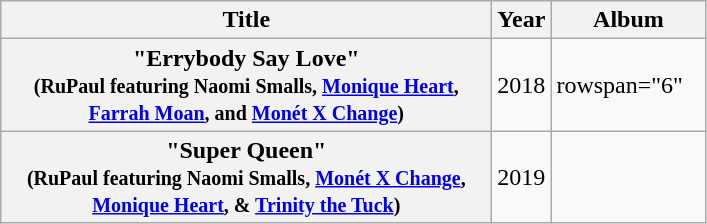<table class="wikitable plainrowheaders" style="text-align:left;">
<tr>
<th scope="col"  style="width:20em;">Title</th>
<th scope="col"  style="width:2em;">Year</th>
<th scope="col"  style="width:6em;">Album</th>
</tr>
<tr>
<th scope="row">"Errybody Say Love" <br><small>(RuPaul featuring Naomi Smalls, <a href='#'>Monique Heart</a>, <a href='#'>Farrah Moan</a>, and <a href='#'>Monét X Change</a>)</small></th>
<td rowspan="1">2018</td>
<td>rowspan="6" </td>
</tr>
<tr>
<th scope="row">"Super Queen" <br><small>(RuPaul featuring Naomi Smalls, <a href='#'>Monét X Change</a>, <a href='#'>Monique Heart</a>, & <a href='#'>Trinity the Tuck</a>)</small></th>
<td rowspan="1">2019</td>
</tr>
</table>
